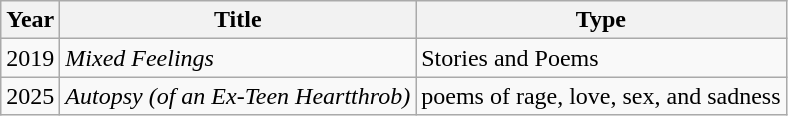<table class="wikitable">
<tr ">
<th>Year</th>
<th>Title</th>
<th>Type</th>
</tr>
<tr>
<td>2019</td>
<td><em>Mixed Feelings</em></td>
<td>Stories and Poems</td>
</tr>
<tr>
<td>2025</td>
<td><em>Autopsy (of an Ex-Teen Heartthrob)</em></td>
<td>poems of rage, love, sex, and sadness </td>
</tr>
</table>
